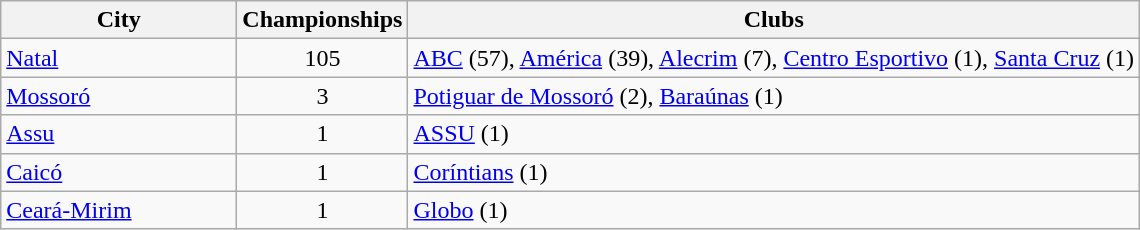<table class="wikitable">
<tr>
<th style="width:150px">City</th>
<th>Championships</th>
<th>Clubs</th>
</tr>
<tr>
<td> <a href='#'>Natal</a></td>
<td align="center">105</td>
<td><a href='#'>ABC</a> (57), <a href='#'>América</a> (39), <a href='#'>Alecrim</a> (7), <a href='#'>Centro Esportivo</a> (1), <a href='#'>Santa Cruz</a> (1)</td>
</tr>
<tr>
<td> <a href='#'>Mossoró</a></td>
<td align="center">3</td>
<td><a href='#'>Potiguar de Mossoró</a> (2), <a href='#'>Baraúnas</a> (1)</td>
</tr>
<tr>
<td> <a href='#'>Assu</a></td>
<td align="center">1</td>
<td><a href='#'>ASSU</a> (1)</td>
</tr>
<tr>
<td> <a href='#'>Caicó</a></td>
<td align="center">1</td>
<td><a href='#'>Coríntians</a> (1)</td>
</tr>
<tr>
<td> <a href='#'>Ceará-Mirim</a></td>
<td align="center">1</td>
<td><a href='#'>Globo</a> (1)</td>
</tr>
</table>
